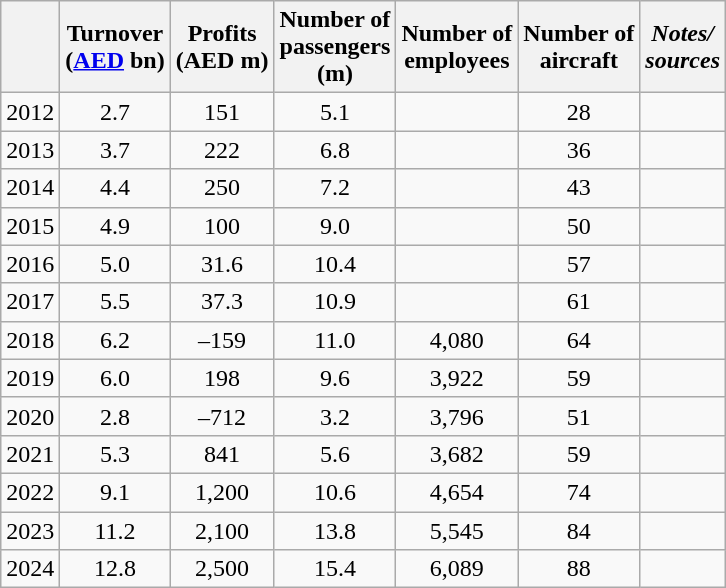<table class="wikitable" style=" text-align:center;">
<tr>
<th></th>
<th>Turnover<br>(<a href='#'>AED</a> bn)</th>
<th>Profits<br>(AED m)</th>
<th>Number of<br>passengers<br>(m)</th>
<th>Number of<br>employees</th>
<th>Number of<br>aircraft</th>
<th><em>Notes/<br>sources</em></th>
</tr>
<tr>
<td style="text-align:left">2012</td>
<td>2.7</td>
<td>151</td>
<td>5.1</td>
<td></td>
<td>28</td>
<td></td>
</tr>
<tr>
<td style="text-align:left">2013</td>
<td>3.7</td>
<td>222</td>
<td>6.8</td>
<td></td>
<td>36</td>
<td></td>
</tr>
<tr>
<td style="text-align:left">2014</td>
<td>4.4</td>
<td>250</td>
<td>7.2</td>
<td></td>
<td>43</td>
<td></td>
</tr>
<tr>
<td style="text-align:left">2015</td>
<td>4.9</td>
<td>100</td>
<td>9.0</td>
<td></td>
<td>50</td>
<td></td>
</tr>
<tr>
<td style="text-align:left">2016</td>
<td>5.0</td>
<td>31.6</td>
<td>10.4</td>
<td></td>
<td>57</td>
<td></td>
</tr>
<tr>
<td>2017</td>
<td>5.5</td>
<td>37.3</td>
<td>10.9</td>
<td></td>
<td>61</td>
<td></td>
</tr>
<tr>
<td>2018</td>
<td>6.2</td>
<td>–159</td>
<td>11.0</td>
<td>4,080</td>
<td>64</td>
<td></td>
</tr>
<tr>
<td>2019</td>
<td>6.0</td>
<td>198</td>
<td>9.6</td>
<td>3,922</td>
<td>59</td>
<td></td>
</tr>
<tr>
<td>2020</td>
<td>2.8</td>
<td>–712</td>
<td>3.2</td>
<td>3,796</td>
<td>51</td>
<td></td>
</tr>
<tr>
<td>2021</td>
<td>5.3</td>
<td>841</td>
<td>5.6</td>
<td>3,682</td>
<td>59</td>
<td></td>
</tr>
<tr>
<td>2022</td>
<td>9.1</td>
<td>1,200</td>
<td>10.6</td>
<td>4,654</td>
<td>74</td>
<td></td>
</tr>
<tr>
<td>2023</td>
<td>11.2</td>
<td>2,100</td>
<td>13.8</td>
<td>5,545</td>
<td>84</td>
<td></td>
</tr>
<tr>
<td>2024</td>
<td>12.8</td>
<td>2,500</td>
<td>15.4</td>
<td>6,089</td>
<td>88</td>
<td></td>
</tr>
</table>
